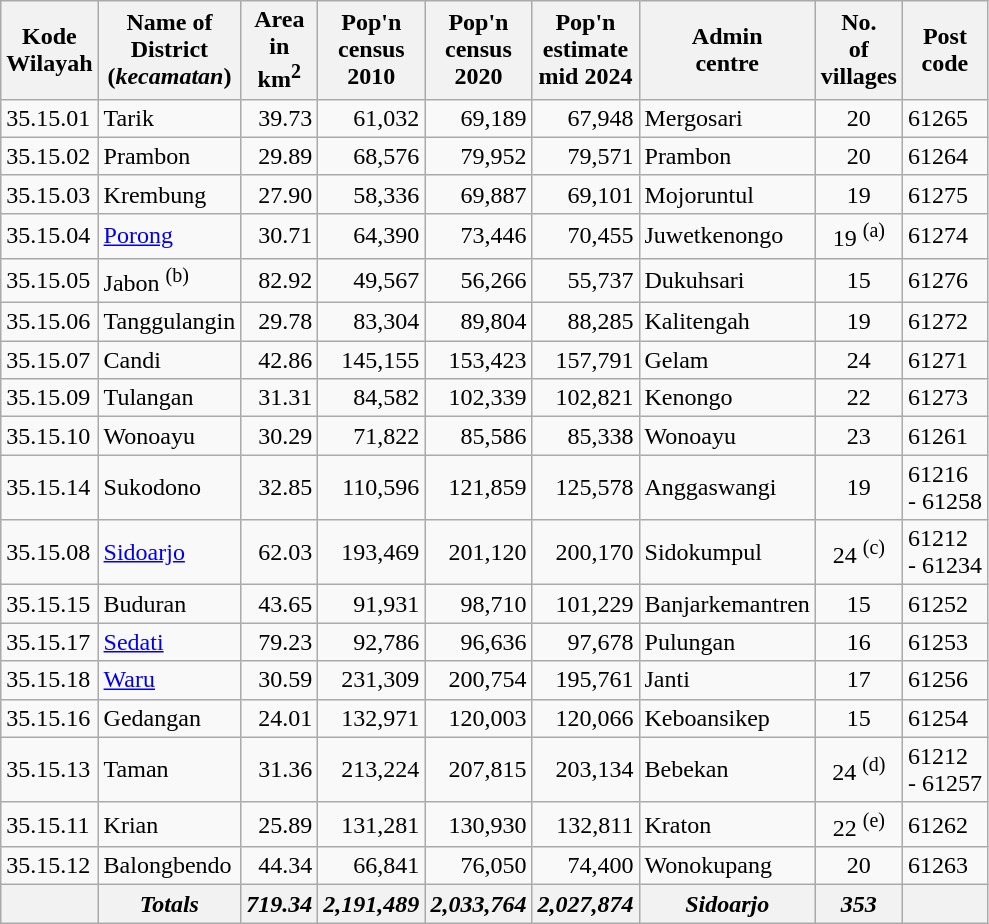<table class="sortable wikitable">
<tr>
<th>Kode <br>Wilayah</th>
<th>Name of<br>District<br>(<em>kecamatan</em>)</th>
<th>Area<br>in <br>km<sup>2</sup></th>
<th>Pop'n<br>census<br>2010</th>
<th>Pop'n<br>census<br>2020</th>
<th>Pop'n<br>estimate<br>mid 2024</th>
<th>Admin<br>centre</th>
<th>No.<br>of<br>villages</th>
<th>Post<br>code</th>
</tr>
<tr>
<td>35.15.01</td>
<td>Tarik</td>
<td style="text-align:right">39.73</td>
<td style="text-align:right">61,032</td>
<td style="text-align:right">69,189</td>
<td style="text-align:right">67,948</td>
<td>Mergosari</td>
<td style="text-align:center">20</td>
<td>61265</td>
</tr>
<tr>
<td>35.15.02</td>
<td>Prambon</td>
<td style="text-align:right">29.89</td>
<td style="text-align:right">68,576</td>
<td style="text-align:right">79,952</td>
<td style="text-align:right">79,571</td>
<td>Prambon</td>
<td style="text-align:center">20</td>
<td>61264</td>
</tr>
<tr>
<td>35.15.03</td>
<td>Krembung</td>
<td style="text-align:right">27.90</td>
<td style="text-align:right">58,336</td>
<td style="text-align:right">69,887</td>
<td style="text-align:right">69,101</td>
<td>Mojoruntul</td>
<td style="text-align:center">19</td>
<td>61275</td>
</tr>
<tr>
<td>35.15.04</td>
<td><a href='#'>Porong</a></td>
<td style="text-align:right">30.71</td>
<td style="text-align:right">64,390</td>
<td style="text-align:right">73,446</td>
<td style="text-align:right">70,455</td>
<td>Juwetkenongo</td>
<td style="text-align:center">19 <sup>(a)</sup></td>
<td>61274</td>
</tr>
<tr>
<td>35.15.05</td>
<td>Jabon <sup>(b)</sup></td>
<td style="text-align:right">82.92</td>
<td style="text-align:right">49,567</td>
<td style="text-align:right">56,266</td>
<td style="text-align:right">55,737</td>
<td>Dukuhsari</td>
<td style="text-align:center">15</td>
<td>61276</td>
</tr>
<tr>
<td>35.15.06</td>
<td>Tanggulangin</td>
<td style="text-align:right">29.78</td>
<td style="text-align:right">83,304</td>
<td style="text-align:right">89,804</td>
<td style="text-align:right">88,285</td>
<td>Kalitengah</td>
<td style="text-align:center">19</td>
<td>61272</td>
</tr>
<tr>
<td>35.15.07</td>
<td>Candi</td>
<td style="text-align:right">42.86</td>
<td style="text-align:right">145,155</td>
<td style="text-align:right">153,423</td>
<td style="text-align:right">157,791</td>
<td>Gelam</td>
<td style="text-align:center">24</td>
<td>61271</td>
</tr>
<tr>
<td>35.15.09</td>
<td>Tulangan</td>
<td style="text-align:right">31.31</td>
<td style="text-align:right">84,582</td>
<td style="text-align:right">102,339</td>
<td style="text-align:right">102,821</td>
<td>Kenongo</td>
<td style="text-align:center">22</td>
<td>61273</td>
</tr>
<tr>
<td>35.15.10</td>
<td>Wonoayu</td>
<td style="text-align:right">30.29</td>
<td style="text-align:right">71,822</td>
<td style="text-align:right">85,586</td>
<td style="text-align:right">85,338</td>
<td>Wonoayu</td>
<td style="text-align:center">23</td>
<td>61261</td>
</tr>
<tr>
<td>35.15.14</td>
<td>Sukodono</td>
<td style="text-align:right">32.85</td>
<td style="text-align:right">110,596</td>
<td style="text-align:right">121,859</td>
<td style="text-align:right">125,578</td>
<td>Anggaswangi</td>
<td style="text-align:center">19</td>
<td>61216<br>- 61258</td>
</tr>
<tr>
<td>35.15.08</td>
<td><a href='#'>Sidoarjo</a></td>
<td style="text-align:right">62.03</td>
<td style="text-align:right">193,469</td>
<td style="text-align:right">201,120</td>
<td style="text-align:right">200,170</td>
<td>Sidokumpul</td>
<td style="text-align:center">24 <sup>(c)</sup></td>
<td>61212<br>- 61234</td>
</tr>
<tr>
<td>35.15.15</td>
<td>Buduran</td>
<td style="text-align:right">43.65</td>
<td style="text-align:right">91,931</td>
<td style="text-align:right">98,710</td>
<td style="text-align:right">101,229</td>
<td>Banjarkemantren</td>
<td style="text-align:center">15</td>
<td>61252</td>
</tr>
<tr>
<td>35.15.17</td>
<td><a href='#'>Sedati</a></td>
<td style="text-align:right">79.23</td>
<td style="text-align:right">92,786</td>
<td style="text-align:right">96,636</td>
<td style="text-align:right">97,678</td>
<td>Pulungan</td>
<td style="text-align:center">16</td>
<td>61253</td>
</tr>
<tr>
<td>35.15.18</td>
<td><a href='#'>Waru</a></td>
<td style="text-align:right">30.59</td>
<td style="text-align:right">231,309</td>
<td style="text-align:right">200,754</td>
<td style="text-align:right">195,761</td>
<td>Janti</td>
<td style="text-align:center">17</td>
<td>61256</td>
</tr>
<tr>
<td>35.15.16</td>
<td>Gedangan</td>
<td style="text-align:right">24.01</td>
<td style="text-align:right">132,971</td>
<td style="text-align:right">120,003</td>
<td style="text-align:right">120,066</td>
<td>Keboansikep</td>
<td style="text-align:center">15</td>
<td>61254</td>
</tr>
<tr>
<td>35.15.13</td>
<td>Taman</td>
<td style="text-align:right">31.36</td>
<td style="text-align:right">213,224</td>
<td style="text-align:right">207,815</td>
<td style="text-align:right">203,134</td>
<td>Bebekan</td>
<td style="text-align:center">24 <sup>(d)</sup></td>
<td>61212<br>- 61257</td>
</tr>
<tr>
<td>35.15.11</td>
<td>Krian</td>
<td style="text-align:right">25.89</td>
<td style="text-align:right">131,281</td>
<td style="text-align:right">130,930</td>
<td style="text-align:right">132,811</td>
<td>Kraton</td>
<td style="text-align:center">22 <sup>(e)</sup></td>
<td>61262</td>
</tr>
<tr>
<td>35.15.12</td>
<td>Balongbendo</td>
<td style="text-align:right">44.34</td>
<td style="text-align:right">66,841</td>
<td style="text-align:right">76,050</td>
<td style="text-align:right">74,400</td>
<td>Wonokupang</td>
<td style="text-align:center">20</td>
<td>61263</td>
</tr>
<tr>
<th></th>
<th><strong><em>Totals</em></strong></th>
<th style="text-align:right"><em>719.34</em></th>
<th style="text-align:right"><em>2,191,489</em></th>
<th style="text-align:right"><em>2,033,764</em></th>
<th style="text-align:right"><em>2,027,874</em></th>
<th><em>Sidoarjo</em></th>
<th style="text-align:center"><em>353</em></th>
<th></th>
</tr>
</table>
